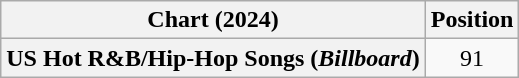<table class="wikitable plainrowheaders" style="text-align:center">
<tr>
<th scope="col">Chart (2024)</th>
<th scope="col">Position</th>
</tr>
<tr>
<th scope="row">US Hot R&B/Hip-Hop Songs (<em>Billboard</em>)</th>
<td>91</td>
</tr>
</table>
